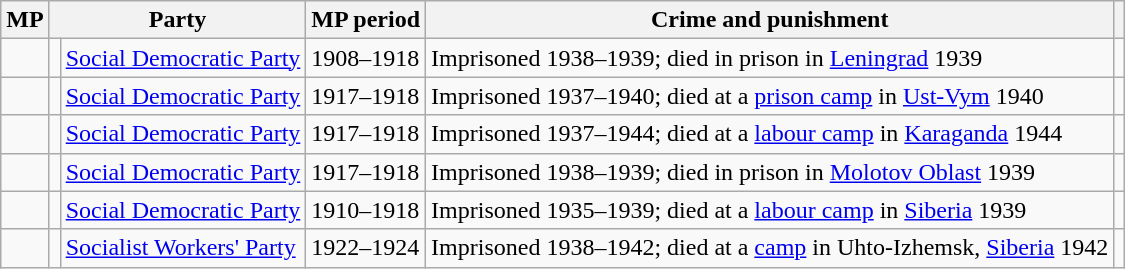<table class="wikitable plainrowheaders sortable" style="font-size:100%; text-align:left;">
<tr>
<th>MP</th>
<th colspan="2">Party</th>
<th>MP period</th>
<th>Crime and punishment</th>
<th></th>
</tr>
<tr>
<td></td>
<td></td>
<td><a href='#'>Social Democratic Party</a></td>
<td>1908–1918</td>
<td>Imprisoned 1938–1939; died in prison in <a href='#'>Leningrad</a> 1939</td>
<td></td>
</tr>
<tr>
<td></td>
<td></td>
<td><a href='#'>Social Democratic Party</a></td>
<td>1917–1918</td>
<td>Imprisoned 1937–1940; died at a <a href='#'>prison camp</a> in <a href='#'>Ust-Vym</a> 1940</td>
<td></td>
</tr>
<tr>
<td></td>
<td></td>
<td><a href='#'>Social Democratic Party</a></td>
<td>1917–1918</td>
<td>Imprisoned 1937–1944; died at a <a href='#'>labour camp</a> in <a href='#'>Karaganda</a> 1944</td>
<td></td>
</tr>
<tr>
<td></td>
<td></td>
<td><a href='#'>Social Democratic Party</a></td>
<td>1917–1918</td>
<td>Imprisoned 1938–1939; died in prison in <a href='#'>Molotov Oblast</a> 1939</td>
<td></td>
</tr>
<tr>
<td></td>
<td></td>
<td><a href='#'>Social Democratic Party</a></td>
<td>1910–1918</td>
<td>Imprisoned 1935–1939; died at a <a href='#'>labour camp</a> in <a href='#'>Siberia</a> 1939</td>
<td></td>
</tr>
<tr>
<td></td>
<td></td>
<td><a href='#'>Socialist Workers' Party</a></td>
<td>1922–1924</td>
<td>Imprisoned 1938–1942; died at a <a href='#'>camp</a> in Uhto-Izhemsk, <a href='#'>Siberia</a> 1942</td>
<td></td>
</tr>
</table>
